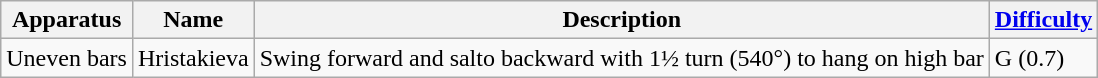<table class="wikitable">
<tr>
<th>Apparatus</th>
<th>Name</th>
<th>Description</th>
<th><a href='#'>Difficulty</a></th>
</tr>
<tr>
<td>Uneven bars</td>
<td>Hristakieva</td>
<td>Swing forward and salto backward with 1½ turn (540°) to hang on high bar</td>
<td>G (0.7)</td>
</tr>
</table>
